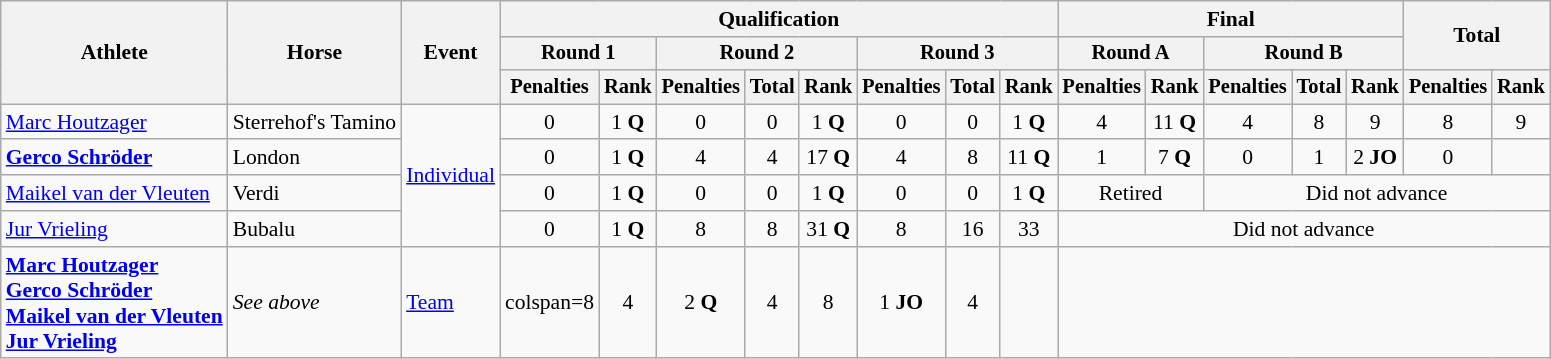<table class="wikitable" style="font-size:90%">
<tr>
<th rowspan="3">Athlete</th>
<th rowspan="3">Horse</th>
<th rowspan="3">Event</th>
<th colspan="8">Qualification</th>
<th colspan="5">Final</th>
<th rowspan=2 colspan="2">Total</th>
</tr>
<tr style="font-size:95%">
<th colspan="2">Round 1</th>
<th colspan="3">Round 2</th>
<th colspan="3">Round 3</th>
<th colspan="2">Round A</th>
<th colspan="3">Round B</th>
</tr>
<tr style="font-size:95%">
<th>Penalties</th>
<th>Rank</th>
<th>Penalties</th>
<th>Total</th>
<th>Rank</th>
<th>Penalties</th>
<th>Total</th>
<th>Rank</th>
<th>Penalties</th>
<th>Rank</th>
<th>Penalties</th>
<th>Total</th>
<th>Rank</th>
<th>Penalties</th>
<th>Rank</th>
</tr>
<tr align=center>
<td align=left><a href='#'>Marc Houtzager</a></td>
<td align=left>Sterrehof's Tamino</td>
<td align=left rowspan=4><a href='#'>Individual</a></td>
<td>0</td>
<td>1 <strong>Q</strong></td>
<td>0</td>
<td>0</td>
<td>1 <strong>Q</strong></td>
<td>0</td>
<td>0</td>
<td>1 <strong>Q</strong></td>
<td>4</td>
<td>11 <strong>Q</strong></td>
<td>4</td>
<td>8</td>
<td>9</td>
<td>8</td>
<td>9</td>
</tr>
<tr align=center>
<td align=left><strong><a href='#'>Gerco Schröder</a></strong></td>
<td align=left>London</td>
<td>0</td>
<td>1 <strong>Q</strong></td>
<td>4</td>
<td>4</td>
<td>17 <strong>Q</strong></td>
<td>4</td>
<td>8</td>
<td>11 <strong>Q</strong></td>
<td>1</td>
<td>7 <strong>Q</strong></td>
<td>0</td>
<td>1</td>
<td>2 <strong>JO</strong></td>
<td>0</td>
<td></td>
</tr>
<tr align=center>
<td align=left><a href='#'>Maikel van der Vleuten</a></td>
<td align=left>Verdi</td>
<td>0</td>
<td>1 <strong>Q</strong></td>
<td>0</td>
<td>0</td>
<td>1 <strong>Q</strong></td>
<td>0</td>
<td>0</td>
<td>1 <strong>Q</strong></td>
<td colspan=2>Retired</td>
<td colspan=5>Did not advance</td>
</tr>
<tr align=center>
<td align=left><a href='#'>Jur Vrieling</a></td>
<td align=left>Bubalu</td>
<td>0</td>
<td>1 <strong>Q</strong></td>
<td>8</td>
<td>8</td>
<td>31 <strong>Q</strong></td>
<td>8</td>
<td>16</td>
<td>33</td>
<td colspan=7>Did not advance</td>
</tr>
<tr align=center>
<td align=left><strong><a href='#'>Marc Houtzager</a><br><a href='#'>Gerco Schröder</a><br><a href='#'>Maikel van der Vleuten</a><br><a href='#'>Jur Vrieling</a></strong></td>
<td align=left><em>See above</em></td>
<td align=left><a href='#'>Team</a></td>
<td>colspan=8 </td>
<td>4</td>
<td>2 <strong>Q</strong></td>
<td>4</td>
<td>8</td>
<td>1 <strong>JO</strong></td>
<td>4</td>
<td></td>
</tr>
</table>
